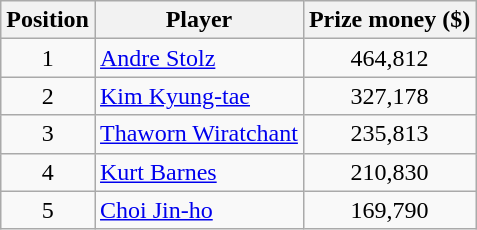<table class="wikitable">
<tr>
<th>Position</th>
<th>Player</th>
<th>Prize money ($)</th>
</tr>
<tr>
<td align=center>1</td>
<td> <a href='#'>Andre Stolz</a></td>
<td align=center>464,812</td>
</tr>
<tr>
<td align=center>2</td>
<td> <a href='#'>Kim Kyung-tae</a></td>
<td align=center>327,178</td>
</tr>
<tr>
<td align=center>3</td>
<td> <a href='#'>Thaworn Wiratchant</a></td>
<td align=center>235,813</td>
</tr>
<tr>
<td align=center>4</td>
<td> <a href='#'>Kurt Barnes</a></td>
<td align=center>210,830</td>
</tr>
<tr>
<td align=center>5</td>
<td> <a href='#'>Choi Jin-ho</a></td>
<td align=center>169,790</td>
</tr>
</table>
